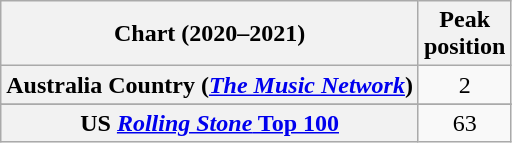<table class="wikitable sortable plainrowheaders" style="text-align:center">
<tr>
<th scope="col">Chart (2020–2021)</th>
<th scope="col">Peak<br>position</th>
</tr>
<tr>
<th scope="row">Australia Country (<em><a href='#'>The Music Network</a></em>)</th>
<td>2</td>
</tr>
<tr>
</tr>
<tr>
</tr>
<tr>
</tr>
<tr>
</tr>
<tr>
</tr>
<tr>
<th scope="row">US <a href='#'><em>Rolling Stone</em> Top 100</a></th>
<td>63</td>
</tr>
</table>
